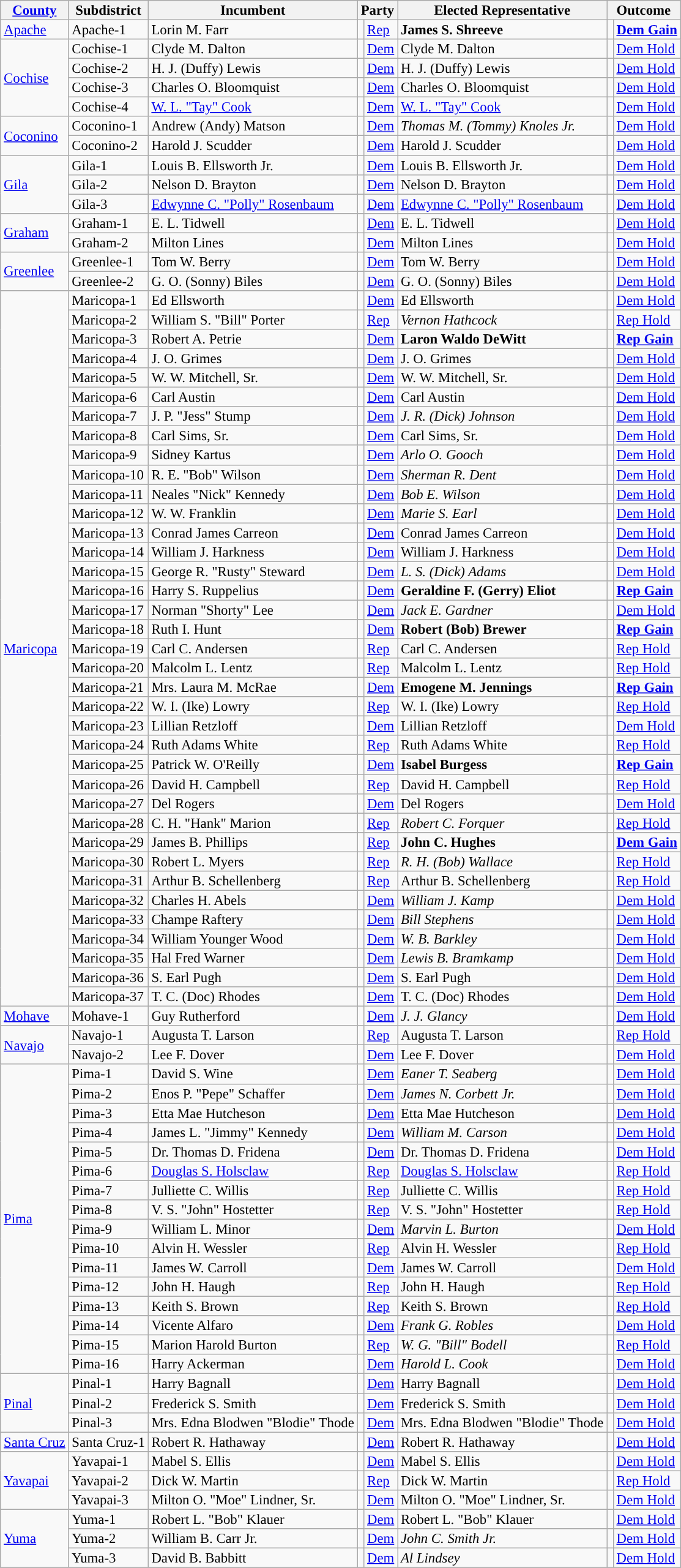<table class="sortable wikitable" style="font-size:95%;line-height:14px;">
<tr>
<th><a href='#'>County</a></th>
<th>Subdistrict</th>
<th>Incumbent</th>
<th colspan="2">Party</th>
<th>Elected Representative</th>
<th colspan="2">Outcome</th>
</tr>
<tr>
<td rowspan="1"><a href='#'>Apache</a></td>
<td>Apache-1</td>
<td>Lorin M. Farr</td>
<td style="background:"></td>
<td><a href='#'>Rep</a></td>
<td><strong>James S. Shreeve</strong></td>
<td style="background:"></td>
<td><strong><a href='#'>Dem Gain</a></strong></td>
</tr>
<tr>
<td rowspan="4"><a href='#'>Cochise</a></td>
<td>Cochise-1</td>
<td>Clyde M. Dalton</td>
<td style="background:"></td>
<td><a href='#'>Dem</a></td>
<td>Clyde M. Dalton</td>
<td style="background:"></td>
<td><a href='#'>Dem Hold</a></td>
</tr>
<tr>
<td>Cochise-2</td>
<td>H. J. (Duffy) Lewis</td>
<td style="background:"></td>
<td><a href='#'>Dem</a></td>
<td>H. J. (Duffy) Lewis</td>
<td style="background:"></td>
<td><a href='#'>Dem Hold</a></td>
</tr>
<tr>
<td>Cochise-3</td>
<td>Charles O. Bloomquist</td>
<td style="background:"></td>
<td><a href='#'>Dem</a></td>
<td>Charles O. Bloomquist</td>
<td style="background:"></td>
<td><a href='#'>Dem Hold</a></td>
</tr>
<tr>
<td>Cochise-4</td>
<td><a href='#'>W. L. "Tay" Cook</a></td>
<td style="background:"></td>
<td><a href='#'>Dem</a></td>
<td><a href='#'>W. L. "Tay" Cook</a></td>
<td style="background:"></td>
<td><a href='#'>Dem Hold</a></td>
</tr>
<tr>
<td rowspan="2"><a href='#'>Coconino</a></td>
<td>Coconino-1</td>
<td>Andrew (Andy) Matson</td>
<td style="background:"></td>
<td><a href='#'>Dem</a></td>
<td><em>Thomas M. (Tommy) Knoles Jr.</em></td>
<td style="background:"></td>
<td><a href='#'>Dem Hold</a></td>
</tr>
<tr>
<td>Coconino-2</td>
<td>Harold J. Scudder</td>
<td style="background:"></td>
<td><a href='#'>Dem</a></td>
<td>Harold J. Scudder</td>
<td style="background:"></td>
<td><a href='#'>Dem Hold</a></td>
</tr>
<tr>
<td rowspan="3"><a href='#'>Gila</a></td>
<td>Gila-1</td>
<td>Louis B. Ellsworth Jr.</td>
<td style="background:"></td>
<td><a href='#'>Dem</a></td>
<td>Louis B. Ellsworth Jr.</td>
<td style="background:"></td>
<td><a href='#'>Dem Hold</a></td>
</tr>
<tr>
<td>Gila-2</td>
<td>Nelson D. Brayton</td>
<td style="background:"></td>
<td><a href='#'>Dem</a></td>
<td>Nelson D. Brayton</td>
<td style="background:"></td>
<td><a href='#'>Dem Hold</a></td>
</tr>
<tr>
<td>Gila-3</td>
<td><a href='#'>Edwynne C. "Polly" Rosenbaum</a></td>
<td style="background:"></td>
<td><a href='#'>Dem</a></td>
<td><a href='#'>Edwynne C. "Polly" Rosenbaum</a></td>
<td style="background:"></td>
<td><a href='#'>Dem Hold</a></td>
</tr>
<tr>
<td rowspan="2"><a href='#'>Graham</a></td>
<td>Graham-1</td>
<td>E. L. Tidwell</td>
<td style="background:"></td>
<td><a href='#'>Dem</a></td>
<td>E. L. Tidwell</td>
<td style="background:"></td>
<td><a href='#'>Dem Hold</a></td>
</tr>
<tr>
<td>Graham-2</td>
<td>Milton Lines</td>
<td style="background:"></td>
<td><a href='#'>Dem</a></td>
<td>Milton Lines</td>
<td style="background:"></td>
<td><a href='#'>Dem Hold</a></td>
</tr>
<tr>
<td rowspan="2"><a href='#'>Greenlee</a></td>
<td>Greenlee-1</td>
<td>Tom W. Berry</td>
<td style="background:"></td>
<td><a href='#'>Dem</a></td>
<td>Tom W. Berry</td>
<td style="background:"></td>
<td><a href='#'>Dem Hold</a></td>
</tr>
<tr>
<td>Greenlee-2</td>
<td>G. O. (Sonny) Biles</td>
<td style="background:"></td>
<td><a href='#'>Dem</a></td>
<td>G. O. (Sonny) Biles</td>
<td style="background:"></td>
<td><a href='#'>Dem Hold</a></td>
</tr>
<tr>
<td rowspan="37"><a href='#'>Maricopa</a></td>
<td>Maricopa-1</td>
<td>Ed Ellsworth</td>
<td style="background:"></td>
<td><a href='#'>Dem</a></td>
<td>Ed Ellsworth</td>
<td style="background:"></td>
<td><a href='#'>Dem Hold</a></td>
</tr>
<tr>
<td>Maricopa-2</td>
<td>William S. "Bill" Porter</td>
<td style="background:"></td>
<td><a href='#'>Rep</a></td>
<td><em>Vernon Hathcock</em></td>
<td style="background:"></td>
<td><a href='#'>Rep Hold</a></td>
</tr>
<tr>
<td>Maricopa-3</td>
<td>Robert A. Petrie</td>
<td style="background:"></td>
<td><a href='#'>Dem</a></td>
<td><strong>Laron Waldo DeWitt</strong></td>
<td style="background:"></td>
<td><strong><a href='#'>Rep Gain</a></strong></td>
</tr>
<tr>
<td>Maricopa-4</td>
<td>J. O. Grimes</td>
<td style="background:"></td>
<td><a href='#'>Dem</a></td>
<td>J. O. Grimes</td>
<td style="background:"></td>
<td><a href='#'>Dem Hold</a></td>
</tr>
<tr>
<td>Maricopa-5</td>
<td>W. W. Mitchell, Sr.</td>
<td style="background:"></td>
<td><a href='#'>Dem</a></td>
<td>W. W. Mitchell, Sr.</td>
<td style="background:"></td>
<td><a href='#'>Dem Hold</a></td>
</tr>
<tr>
<td>Maricopa-6</td>
<td>Carl Austin</td>
<td style="background:"></td>
<td><a href='#'>Dem</a></td>
<td>Carl Austin</td>
<td style="background:"></td>
<td><a href='#'>Dem Hold</a></td>
</tr>
<tr>
<td>Maricopa-7</td>
<td>J. P. "Jess" Stump</td>
<td style="background:"></td>
<td><a href='#'>Dem</a></td>
<td><em>J. R. (Dick) Johnson</em></td>
<td style="background:"></td>
<td><a href='#'>Dem Hold</a></td>
</tr>
<tr>
<td>Maricopa-8</td>
<td>Carl Sims, Sr.</td>
<td style="background:"></td>
<td><a href='#'>Dem</a></td>
<td>Carl Sims, Sr.</td>
<td style="background:"></td>
<td><a href='#'>Dem Hold</a></td>
</tr>
<tr>
<td>Maricopa-9</td>
<td>Sidney Kartus</td>
<td style="background:"></td>
<td><a href='#'>Dem</a></td>
<td><em>Arlo O. Gooch</em></td>
<td style="background:"></td>
<td><a href='#'>Dem Hold</a></td>
</tr>
<tr>
<td>Maricopa-10</td>
<td>R. E. "Bob" Wilson</td>
<td style="background:"></td>
<td><a href='#'>Dem</a></td>
<td><em>Sherman R. Dent</em></td>
<td style="background:"></td>
<td><a href='#'>Dem Hold</a></td>
</tr>
<tr>
<td>Maricopa-11</td>
<td>Neales "Nick" Kennedy</td>
<td style="background:"></td>
<td><a href='#'>Dem</a></td>
<td><em>Bob E. Wilson</em></td>
<td style="background:"></td>
<td><a href='#'>Dem Hold</a></td>
</tr>
<tr>
<td>Maricopa-12</td>
<td>W. W. Franklin</td>
<td style="background:"></td>
<td><a href='#'>Dem</a></td>
<td><em>Marie S. Earl</em></td>
<td style="background:"></td>
<td><a href='#'>Dem Hold</a></td>
</tr>
<tr>
<td>Maricopa-13</td>
<td>Conrad James Carreon</td>
<td style="background:"></td>
<td><a href='#'>Dem</a></td>
<td>Conrad James Carreon</td>
<td style="background:"></td>
<td><a href='#'>Dem Hold</a></td>
</tr>
<tr>
<td>Maricopa-14</td>
<td>William J. Harkness</td>
<td style="background:"></td>
<td><a href='#'>Dem</a></td>
<td>William J. Harkness</td>
<td style="background:"></td>
<td><a href='#'>Dem Hold</a></td>
</tr>
<tr>
<td>Maricopa-15</td>
<td>George R. "Rusty" Steward</td>
<td style="background:"></td>
<td><a href='#'>Dem</a></td>
<td><em>L. S. (Dick) Adams</em></td>
<td style="background:"></td>
<td><a href='#'>Dem Hold</a></td>
</tr>
<tr>
<td>Maricopa-16</td>
<td>Harry S. Ruppelius</td>
<td style="background:"></td>
<td><a href='#'>Dem</a></td>
<td><strong>Geraldine F. (Gerry) Eliot</strong></td>
<td style="background:"></td>
<td><strong><a href='#'>Rep Gain</a></strong></td>
</tr>
<tr>
<td>Maricopa-17</td>
<td>Norman "Shorty" Lee</td>
<td style="background:"></td>
<td><a href='#'>Dem</a></td>
<td><em>Jack E. Gardner</em></td>
<td style="background:"></td>
<td><a href='#'>Dem Hold</a></td>
</tr>
<tr>
<td>Maricopa-18</td>
<td>Ruth I. Hunt</td>
<td style="background:"></td>
<td><a href='#'>Dem</a></td>
<td><strong>Robert (Bob) Brewer</strong></td>
<td style="background:"></td>
<td><strong><a href='#'>Rep Gain</a></strong></td>
</tr>
<tr>
<td>Maricopa-19</td>
<td>Carl C. Andersen</td>
<td style="background:"></td>
<td><a href='#'>Rep</a></td>
<td>Carl C. Andersen</td>
<td style="background:"></td>
<td><a href='#'>Rep Hold</a></td>
</tr>
<tr>
<td>Maricopa-20</td>
<td>Malcolm L. Lentz</td>
<td style="background:"></td>
<td><a href='#'>Rep</a></td>
<td>Malcolm L. Lentz</td>
<td style="background:"></td>
<td><a href='#'>Rep Hold</a></td>
</tr>
<tr>
<td>Maricopa-21</td>
<td>Mrs. Laura M. McRae</td>
<td style="background:"></td>
<td><a href='#'>Dem</a></td>
<td><strong>Emogene M. Jennings</strong></td>
<td style="background:"></td>
<td><strong><a href='#'>Rep Gain</a></strong></td>
</tr>
<tr>
<td>Maricopa-22</td>
<td>W. I. (Ike) Lowry</td>
<td style="background:"></td>
<td><a href='#'>Rep</a></td>
<td>W. I. (Ike) Lowry</td>
<td style="background:"></td>
<td><a href='#'>Rep Hold</a></td>
</tr>
<tr>
<td>Maricopa-23</td>
<td>Lillian Retzloff</td>
<td style="background:"></td>
<td><a href='#'>Dem</a></td>
<td>Lillian Retzloff</td>
<td style="background:"></td>
<td><a href='#'>Dem Hold</a></td>
</tr>
<tr>
<td>Maricopa-24</td>
<td>Ruth Adams White</td>
<td style="background:"></td>
<td><a href='#'>Rep</a></td>
<td>Ruth Adams White</td>
<td style="background:"></td>
<td><a href='#'>Rep Hold</a></td>
</tr>
<tr>
<td>Maricopa-25</td>
<td>Patrick W. O'Reilly</td>
<td style="background:"></td>
<td><a href='#'>Dem</a></td>
<td><strong>Isabel Burgess</strong></td>
<td style="background:"></td>
<td><strong><a href='#'>Rep Gain</a></strong></td>
</tr>
<tr>
<td>Maricopa-26</td>
<td>David H. Campbell</td>
<td style="background:"></td>
<td><a href='#'>Rep</a></td>
<td>David H. Campbell</td>
<td style="background:"></td>
<td><a href='#'>Rep Hold</a></td>
</tr>
<tr>
<td>Maricopa-27</td>
<td>Del Rogers</td>
<td style="background:"></td>
<td><a href='#'>Dem</a></td>
<td>Del Rogers</td>
<td style="background:"></td>
<td><a href='#'>Dem Hold</a></td>
</tr>
<tr>
<td>Maricopa-28</td>
<td>C. H. "Hank" Marion</td>
<td style="background:"></td>
<td><a href='#'>Rep</a></td>
<td><em>Robert C. Forquer</em></td>
<td style="background:"></td>
<td><a href='#'>Rep Hold</a></td>
</tr>
<tr>
<td>Maricopa-29</td>
<td>James B. Phillips</td>
<td style="background:"></td>
<td><a href='#'>Rep</a></td>
<td><strong>John C. Hughes</strong></td>
<td style="background:"></td>
<td><strong><a href='#'>Dem Gain</a></strong></td>
</tr>
<tr>
<td>Maricopa-30</td>
<td>Robert L. Myers</td>
<td style="background:"></td>
<td><a href='#'>Rep</a></td>
<td><em>R. H. (Bob) Wallace</em></td>
<td style="background:"></td>
<td><a href='#'>Rep Hold</a></td>
</tr>
<tr>
<td>Maricopa-31</td>
<td>Arthur B. Schellenberg</td>
<td style="background:"></td>
<td><a href='#'>Rep</a></td>
<td>Arthur B. Schellenberg</td>
<td style="background:"></td>
<td><a href='#'>Rep Hold</a></td>
</tr>
<tr>
<td>Maricopa-32</td>
<td>Charles H. Abels</td>
<td style="background:"></td>
<td><a href='#'>Dem</a></td>
<td><em>William J. Kamp</em></td>
<td style="background:"></td>
<td><a href='#'>Dem Hold</a></td>
</tr>
<tr>
<td>Maricopa-33</td>
<td>Champe Raftery</td>
<td style="background:"></td>
<td><a href='#'>Dem</a></td>
<td><em>Bill Stephens</em></td>
<td style="background:"></td>
<td><a href='#'>Dem Hold</a></td>
</tr>
<tr>
<td>Maricopa-34</td>
<td>William Younger Wood</td>
<td style="background:"></td>
<td><a href='#'>Dem</a></td>
<td><em>W. B. Barkley</em></td>
<td style="background:"></td>
<td><a href='#'>Dem Hold</a></td>
</tr>
<tr>
<td>Maricopa-35</td>
<td>Hal Fred Warner</td>
<td style="background:"></td>
<td><a href='#'>Dem</a></td>
<td><em>Lewis B. Bramkamp</em></td>
<td style="background:"></td>
<td><a href='#'>Dem Hold</a></td>
</tr>
<tr>
<td>Maricopa-36</td>
<td>S. Earl Pugh</td>
<td style="background:"></td>
<td><a href='#'>Dem</a></td>
<td>S. Earl Pugh</td>
<td style="background:"></td>
<td><a href='#'>Dem Hold</a></td>
</tr>
<tr>
<td>Maricopa-37</td>
<td>T. C. (Doc) Rhodes</td>
<td style="background:"></td>
<td><a href='#'>Dem</a></td>
<td>T. C. (Doc) Rhodes</td>
<td style="background:"></td>
<td><a href='#'>Dem Hold</a></td>
</tr>
<tr>
<td rowspan="1"><a href='#'>Mohave</a></td>
<td>Mohave-1</td>
<td>Guy Rutherford</td>
<td style="background:"></td>
<td><a href='#'>Dem</a></td>
<td><em>J. J. Glancy</em></td>
<td style="background:"></td>
<td><a href='#'>Dem Hold</a></td>
</tr>
<tr>
<td rowspan="2"><a href='#'>Navajo</a></td>
<td>Navajo-1</td>
<td>Augusta T. Larson</td>
<td style="background:"></td>
<td><a href='#'>Rep</a></td>
<td>Augusta T. Larson</td>
<td style="background:"></td>
<td><a href='#'>Rep Hold</a></td>
</tr>
<tr>
<td>Navajo-2</td>
<td>Lee F. Dover</td>
<td style="background:"></td>
<td><a href='#'>Dem</a></td>
<td>Lee F. Dover</td>
<td style="background:"></td>
<td><a href='#'>Dem Hold</a></td>
</tr>
<tr>
<td rowspan="16"><a href='#'>Pima</a></td>
<td>Pima-1</td>
<td>David S. Wine</td>
<td style="background:"></td>
<td><a href='#'>Dem</a></td>
<td><em>Eaner T. Seaberg</em></td>
<td style="background:"></td>
<td><a href='#'>Dem Hold</a></td>
</tr>
<tr>
<td>Pima-2</td>
<td>Enos P. "Pepe" Schaffer</td>
<td style="background:"></td>
<td><a href='#'>Dem</a></td>
<td><em>James N. Corbett Jr.</em></td>
<td style="background:"></td>
<td><a href='#'>Dem Hold</a></td>
</tr>
<tr>
<td>Pima-3</td>
<td>Etta Mae Hutcheson</td>
<td style="background:"></td>
<td><a href='#'>Dem</a></td>
<td>Etta Mae Hutcheson</td>
<td style="background:"></td>
<td><a href='#'>Dem Hold</a></td>
</tr>
<tr>
<td>Pima-4</td>
<td>James L. "Jimmy" Kennedy</td>
<td style="background:"></td>
<td><a href='#'>Dem</a></td>
<td><em>William M. Carson</em></td>
<td style="background:"></td>
<td><a href='#'>Dem Hold</a></td>
</tr>
<tr>
<td>Pima-5</td>
<td>Dr. Thomas D. Fridena</td>
<td style="background:"></td>
<td><a href='#'>Dem</a></td>
<td>Dr. Thomas D. Fridena</td>
<td style="background:"></td>
<td><a href='#'>Dem Hold</a></td>
</tr>
<tr>
<td>Pima-6</td>
<td><a href='#'>Douglas S. Holsclaw</a></td>
<td style="background:"></td>
<td><a href='#'>Rep</a></td>
<td><a href='#'>Douglas S. Holsclaw</a></td>
<td style="background:"></td>
<td><a href='#'>Rep Hold</a></td>
</tr>
<tr>
<td>Pima-7</td>
<td>Julliette C. Willis</td>
<td style="background:"></td>
<td><a href='#'>Rep</a></td>
<td>Julliette C. Willis</td>
<td style="background:"></td>
<td><a href='#'>Rep Hold</a></td>
</tr>
<tr>
<td>Pima-8</td>
<td>V. S. "John" Hostetter</td>
<td style="background:"></td>
<td><a href='#'>Rep</a></td>
<td>V. S. "John" Hostetter</td>
<td style="background:"></td>
<td><a href='#'>Rep Hold</a></td>
</tr>
<tr>
<td>Pima-9</td>
<td>William L. Minor</td>
<td style="background:"></td>
<td><a href='#'>Dem</a></td>
<td><em>Marvin L. Burton</em></td>
<td style="background:"></td>
<td><a href='#'>Dem Hold</a></td>
</tr>
<tr>
<td>Pima-10</td>
<td>Alvin H. Wessler</td>
<td style="background:"></td>
<td><a href='#'>Rep</a></td>
<td>Alvin H. Wessler</td>
<td style="background:"></td>
<td><a href='#'>Rep Hold</a></td>
</tr>
<tr>
<td>Pima-11</td>
<td>James W. Carroll</td>
<td style="background:"></td>
<td><a href='#'>Dem</a></td>
<td>James W. Carroll</td>
<td style="background:"></td>
<td><a href='#'>Dem Hold</a></td>
</tr>
<tr>
<td>Pima-12</td>
<td>John H. Haugh</td>
<td style="background:"></td>
<td><a href='#'>Rep</a></td>
<td>John H. Haugh</td>
<td style="background:"></td>
<td><a href='#'>Rep Hold</a></td>
</tr>
<tr>
<td>Pima-13</td>
<td>Keith S. Brown</td>
<td style="background:"></td>
<td><a href='#'>Rep</a></td>
<td>Keith S. Brown</td>
<td style="background:"></td>
<td><a href='#'>Rep Hold</a></td>
</tr>
<tr>
<td>Pima-14</td>
<td>Vicente Alfaro</td>
<td style="background:"></td>
<td><a href='#'>Dem</a></td>
<td><em>Frank G. Robles</em></td>
<td style="background:"></td>
<td><a href='#'>Dem Hold</a></td>
</tr>
<tr>
<td>Pima-15</td>
<td>Marion Harold Burton</td>
<td style="background:"></td>
<td><a href='#'>Rep</a></td>
<td><em>W. G. "Bill" Bodell</em></td>
<td style="background:"></td>
<td><a href='#'>Rep Hold</a></td>
</tr>
<tr>
<td>Pima-16</td>
<td>Harry Ackerman</td>
<td style="background:"></td>
<td><a href='#'>Dem</a></td>
<td><em>Harold L. Cook</em></td>
<td style="background:"></td>
<td><a href='#'>Dem Hold</a></td>
</tr>
<tr>
<td rowspan="3"><a href='#'>Pinal</a></td>
<td>Pinal-1</td>
<td>Harry Bagnall</td>
<td style="background:"></td>
<td><a href='#'>Dem</a></td>
<td>Harry Bagnall</td>
<td style="background:"></td>
<td><a href='#'>Dem Hold</a></td>
</tr>
<tr>
<td>Pinal-2</td>
<td>Frederick S. Smith</td>
<td style="background:"></td>
<td><a href='#'>Dem</a></td>
<td>Frederick S. Smith</td>
<td style="background:"></td>
<td><a href='#'>Dem Hold</a></td>
</tr>
<tr>
<td>Pinal-3</td>
<td>Mrs. Edna Blodwen "Blodie" Thode</td>
<td style="background:"></td>
<td><a href='#'>Dem</a></td>
<td>Mrs. Edna Blodwen "Blodie" Thode</td>
<td style="background:"></td>
<td><a href='#'>Dem Hold</a></td>
</tr>
<tr>
<td rowspan="1"><a href='#'>Santa Cruz</a></td>
<td>Santa Cruz-1</td>
<td>Robert R. Hathaway</td>
<td style="background:"></td>
<td><a href='#'>Dem</a></td>
<td>Robert R. Hathaway</td>
<td style="background:"></td>
<td><a href='#'>Dem Hold</a></td>
</tr>
<tr>
<td rowspan="3"><a href='#'>Yavapai</a></td>
<td>Yavapai-1</td>
<td>Mabel S. Ellis</td>
<td style="background:"></td>
<td><a href='#'>Dem</a></td>
<td>Mabel S. Ellis</td>
<td style="background:"></td>
<td><a href='#'>Dem Hold</a></td>
</tr>
<tr>
<td>Yavapai-2</td>
<td>Dick W. Martin</td>
<td style="background:"></td>
<td><a href='#'>Rep</a></td>
<td>Dick W. Martin</td>
<td style="background:"></td>
<td><a href='#'>Rep Hold</a></td>
</tr>
<tr>
<td>Yavapai-3</td>
<td>Milton O. "Moe" Lindner, Sr.</td>
<td style="background:"></td>
<td><a href='#'>Dem</a></td>
<td>Milton O. "Moe" Lindner, Sr.</td>
<td style="background:"></td>
<td><a href='#'>Dem Hold</a></td>
</tr>
<tr>
<td rowspan="3"><a href='#'>Yuma</a></td>
<td>Yuma-1</td>
<td>Robert L. "Bob" Klauer</td>
<td style="background:"></td>
<td><a href='#'>Dem</a></td>
<td>Robert L. "Bob" Klauer</td>
<td style="background:"></td>
<td><a href='#'>Dem Hold</a></td>
</tr>
<tr>
<td>Yuma-2</td>
<td>William B. Carr Jr.</td>
<td style="background:"></td>
<td><a href='#'>Dem</a></td>
<td><em>John C. Smith Jr.</em></td>
<td style="background:"></td>
<td><a href='#'>Dem Hold</a></td>
</tr>
<tr>
<td>Yuma-3</td>
<td>David B. Babbitt</td>
<td style="background:"></td>
<td><a href='#'>Dem</a></td>
<td><em>Al Lindsey</em></td>
<td style="background:"></td>
<td><a href='#'>Dem Hold</a></td>
</tr>
<tr>
</tr>
</table>
